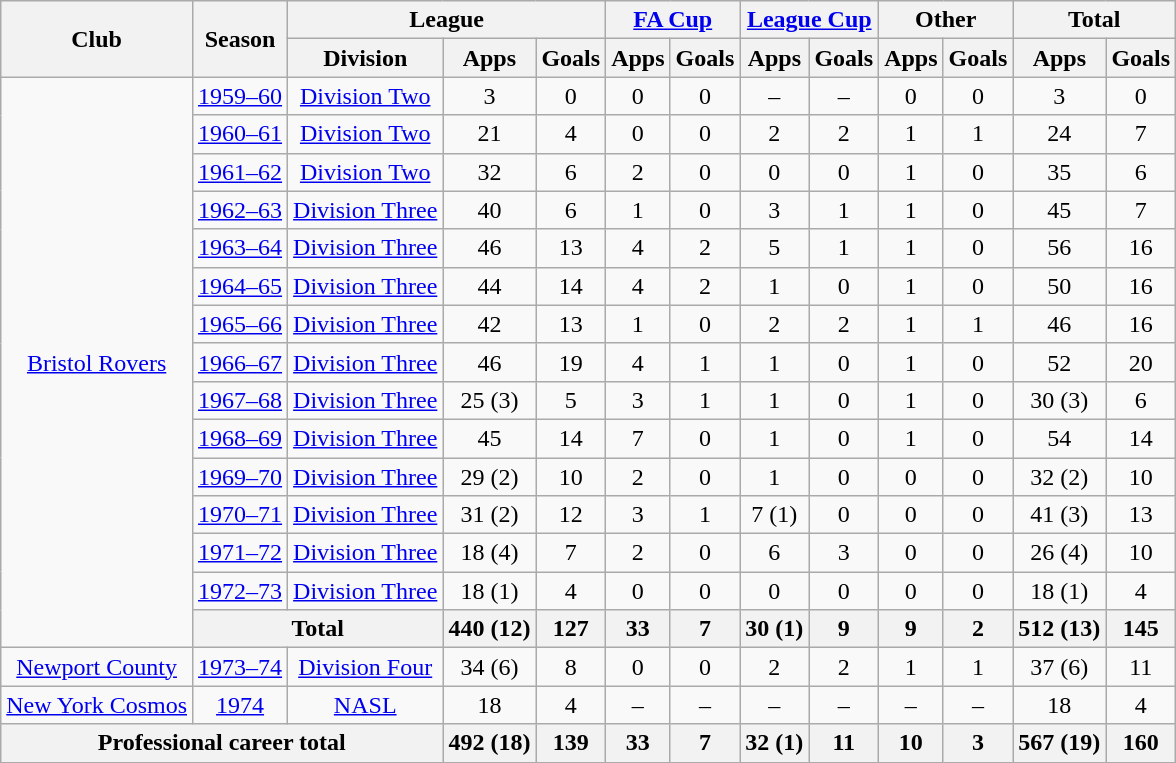<table class="wikitable" style="text-align:center">
<tr>
<th rowspan=2>Club</th>
<th rowspan=2>Season</th>
<th colspan=3>League</th>
<th colspan=2><a href='#'>FA Cup</a></th>
<th colspan=2><a href='#'>League Cup</a></th>
<th colspan=2>Other</th>
<th colspan=2>Total</th>
</tr>
<tr>
<th scope=col>Division</th>
<th scope=col>Apps</th>
<th scope=col>Goals</th>
<th scope=col>Apps</th>
<th scope=col>Goals</th>
<th scope=col>Apps</th>
<th scope=col>Goals</th>
<th scope=col>Apps</th>
<th scope=col>Goals</th>
<th scope=col>Apps</th>
<th scope=col>Goals</th>
</tr>
<tr>
<td rowspan=15><a href='#'>Bristol Rovers</a></td>
<td><a href='#'>1959–60</a></td>
<td><a href='#'>Division Two</a></td>
<td>3</td>
<td>0</td>
<td>0</td>
<td>0</td>
<td>–</td>
<td>–</td>
<td>0</td>
<td>0</td>
<td>3</td>
<td>0</td>
</tr>
<tr>
<td><a href='#'>1960–61</a></td>
<td><a href='#'>Division Two</a></td>
<td>21</td>
<td>4</td>
<td>0</td>
<td>0</td>
<td>2</td>
<td>2</td>
<td>1</td>
<td>1</td>
<td>24</td>
<td>7</td>
</tr>
<tr>
<td><a href='#'>1961–62</a></td>
<td><a href='#'>Division Two</a></td>
<td>32</td>
<td>6</td>
<td>2</td>
<td>0</td>
<td>0</td>
<td>0</td>
<td>1</td>
<td>0</td>
<td>35</td>
<td>6</td>
</tr>
<tr>
<td><a href='#'>1962–63</a></td>
<td><a href='#'>Division Three</a></td>
<td>40</td>
<td>6</td>
<td>1</td>
<td>0</td>
<td>3</td>
<td>1</td>
<td>1</td>
<td>0</td>
<td>45</td>
<td>7</td>
</tr>
<tr>
<td><a href='#'>1963–64</a></td>
<td><a href='#'>Division Three</a></td>
<td>46</td>
<td>13</td>
<td>4</td>
<td>2</td>
<td>5</td>
<td>1</td>
<td>1</td>
<td>0</td>
<td>56</td>
<td>16</td>
</tr>
<tr>
<td><a href='#'>1964–65</a></td>
<td><a href='#'>Division Three</a></td>
<td>44</td>
<td>14</td>
<td>4</td>
<td>2</td>
<td>1</td>
<td>0</td>
<td>1</td>
<td>0</td>
<td>50</td>
<td>16</td>
</tr>
<tr>
<td><a href='#'>1965–66</a></td>
<td><a href='#'>Division Three</a></td>
<td>42</td>
<td>13</td>
<td>1</td>
<td>0</td>
<td>2</td>
<td>2</td>
<td>1</td>
<td>1</td>
<td>46</td>
<td>16</td>
</tr>
<tr>
<td><a href='#'>1966–67</a></td>
<td><a href='#'>Division Three</a></td>
<td>46</td>
<td>19</td>
<td>4</td>
<td>1</td>
<td>1</td>
<td>0</td>
<td>1</td>
<td>0</td>
<td>52</td>
<td>20</td>
</tr>
<tr>
<td><a href='#'>1967–68</a></td>
<td><a href='#'>Division Three</a></td>
<td>25 (3)</td>
<td>5</td>
<td>3</td>
<td>1</td>
<td>1</td>
<td>0</td>
<td>1</td>
<td>0</td>
<td>30 (3)</td>
<td>6</td>
</tr>
<tr>
<td><a href='#'>1968–69</a></td>
<td><a href='#'>Division Three</a></td>
<td>45</td>
<td>14</td>
<td>7</td>
<td>0</td>
<td>1</td>
<td>0</td>
<td>1</td>
<td>0</td>
<td>54</td>
<td>14</td>
</tr>
<tr>
<td><a href='#'>1969–70</a></td>
<td><a href='#'>Division Three</a></td>
<td>29 (2)</td>
<td>10</td>
<td>2</td>
<td>0</td>
<td>1</td>
<td>0</td>
<td>0</td>
<td>0</td>
<td>32 (2)</td>
<td>10</td>
</tr>
<tr>
<td><a href='#'>1970–71</a></td>
<td><a href='#'>Division Three</a></td>
<td>31 (2)</td>
<td>12</td>
<td>3</td>
<td>1</td>
<td>7 (1)</td>
<td>0</td>
<td>0</td>
<td>0</td>
<td>41 (3)</td>
<td>13</td>
</tr>
<tr>
<td><a href='#'>1971–72</a></td>
<td><a href='#'>Division Three</a></td>
<td>18 (4)</td>
<td>7</td>
<td>2</td>
<td>0</td>
<td>6</td>
<td>3</td>
<td>0</td>
<td>0</td>
<td>26 (4)</td>
<td>10</td>
</tr>
<tr>
<td><a href='#'>1972–73</a></td>
<td><a href='#'>Division Three</a></td>
<td>18 (1)</td>
<td>4</td>
<td>0</td>
<td>0</td>
<td>0</td>
<td>0</td>
<td>0</td>
<td>0</td>
<td>18 (1)</td>
<td>4</td>
</tr>
<tr>
<th colspan=2>Total</th>
<th>440 (12)</th>
<th>127</th>
<th>33</th>
<th>7</th>
<th>30 (1)</th>
<th>9</th>
<th>9</th>
<th>2</th>
<th>512 (13)</th>
<th>145</th>
</tr>
<tr>
<td><a href='#'>Newport County</a></td>
<td><a href='#'>1973–74</a></td>
<td><a href='#'>Division Four</a></td>
<td>34 (6)</td>
<td>8</td>
<td>0</td>
<td>0</td>
<td>2</td>
<td>2</td>
<td>1</td>
<td>1</td>
<td>37 (6)</td>
<td>11</td>
</tr>
<tr>
<td><a href='#'>New York Cosmos</a></td>
<td><a href='#'>1974</a></td>
<td><a href='#'>NASL</a></td>
<td>18</td>
<td>4</td>
<td>–</td>
<td>–</td>
<td>–</td>
<td>–</td>
<td>–</td>
<td>–</td>
<td>18</td>
<td>4</td>
</tr>
<tr>
<th colspan=3>Professional career total</th>
<th>492 (18)</th>
<th>139</th>
<th>33</th>
<th>7</th>
<th>32 (1)</th>
<th>11</th>
<th>10</th>
<th>3</th>
<th>567 (19)</th>
<th>160</th>
</tr>
</table>
